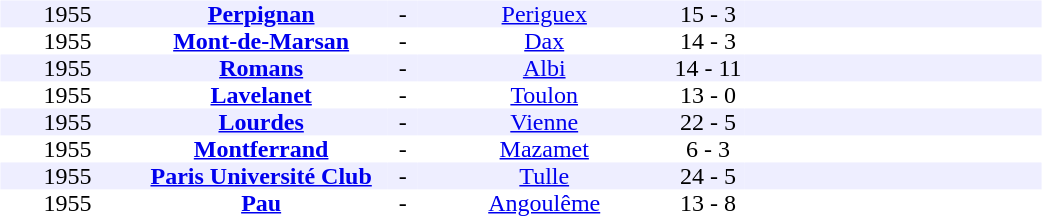<table width=700>
<tr>
<td width=700 valign=top><br><table border=0 cellspacing=0 cellpadding=0 style=font-size: 100%; border-collapse: collapse; width=100%>
<tr align=center bgcolor=#EEEEFF>
<td width=90>1955</td>
<td width=170><strong><a href='#'>Perpignan</a></strong></td>
<td width=20>-</td>
<td width=170><a href='#'>Periguex</a></td>
<td width=50>15 - 3</td>
<td width=200></td>
</tr>
<tr align=center bgcolor=#FFFFFF>
<td width=90>1955</td>
<td width=170><strong><a href='#'>Mont-de-Marsan</a></strong></td>
<td width=20>-</td>
<td width=170><a href='#'>Dax</a></td>
<td width=50>14 - 3</td>
<td width=200></td>
</tr>
<tr align=center bgcolor=#EEEEFF>
<td width=90>1955</td>
<td width=170><strong><a href='#'>Romans</a></strong></td>
<td width=20>-</td>
<td width=170><a href='#'>Albi</a></td>
<td width=50>14 - 11</td>
<td width=200></td>
</tr>
<tr align=center bgcolor=#FFFFFF>
<td width=90>1955</td>
<td width=170><strong><a href='#'>Lavelanet</a></strong></td>
<td width=20>-</td>
<td width=170><a href='#'>Toulon</a></td>
<td width=50>13 - 0</td>
<td width=200></td>
</tr>
<tr align=center bgcolor=#EEEEFF>
<td width=90>1955</td>
<td width=170><strong><a href='#'>Lourdes</a></strong></td>
<td width=20>-</td>
<td width=170><a href='#'>Vienne</a></td>
<td width=50>22 - 5</td>
<td width=200></td>
</tr>
<tr align=center bgcolor=#FFFFFF>
<td width=90>1955</td>
<td width=170><strong><a href='#'>Montferrand</a></strong></td>
<td width=20>-</td>
<td width=170><a href='#'>Mazamet</a></td>
<td width=50>6 - 3</td>
<td width=200></td>
</tr>
<tr align=center bgcolor=#EEEEFF>
<td width=90>1955</td>
<td width=170><strong><a href='#'>Paris Université Club</a></strong></td>
<td width=20>-</td>
<td width=170><a href='#'>Tulle</a></td>
<td width=50>24 - 5</td>
<td width=200></td>
</tr>
<tr align=center bgcolor=#FFFFFF>
<td width=90>1955</td>
<td width=170><strong><a href='#'>Pau</a></strong></td>
<td width=20>-</td>
<td width=170><a href='#'>Angoulême</a></td>
<td width=50>13 - 8</td>
<td width=200></td>
</tr>
</table>
</td>
</tr>
</table>
